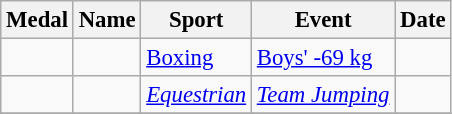<table class="wikitable sortable" style="font-size: 95%;">
<tr>
<th>Medal</th>
<th>Name</th>
<th>Sport</th>
<th>Event</th>
<th>Date</th>
</tr>
<tr>
<td></td>
<td></td>
<td><a href='#'>Boxing</a></td>
<td><a href='#'>Boys' -69 kg</a></td>
<td></td>
</tr>
<tr>
<td><em> </em></td>
<td><em> </em></td>
<td><em><a href='#'>Equestrian</a></em></td>
<td><em><a href='#'>Team Jumping</a> </em></td>
<td><em></em></td>
</tr>
<tr>
</tr>
</table>
